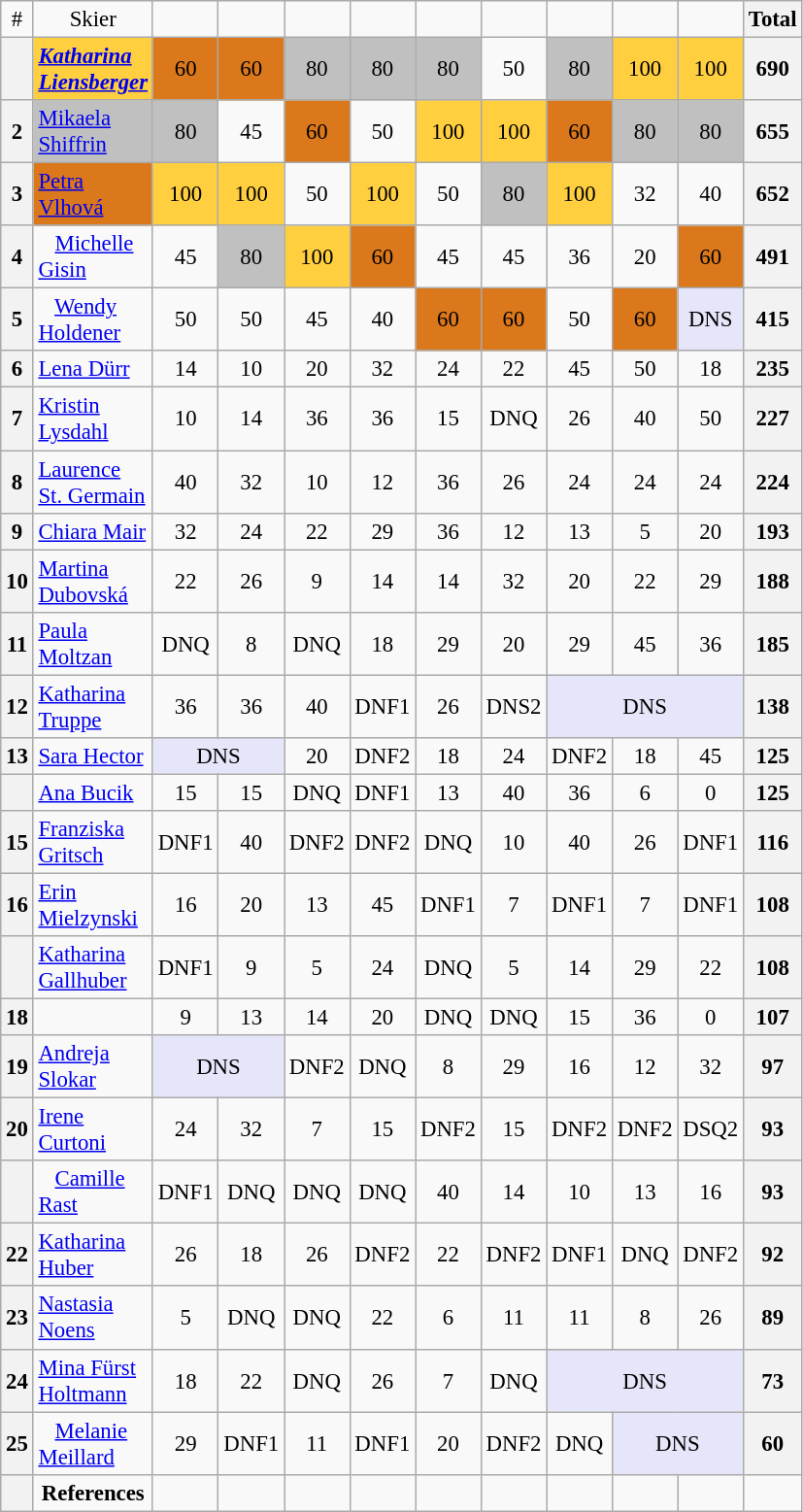<table class="wikitable" width=40% style="font-size:95%; text-align:center;">
<tr>
<td>#</td>
<td>Skier</td>
<td><br> </td>
<td><br> </td>
<td><br> </td>
<td><br> </td>
<td><br> </td>
<td><br> </td>
<td><br> </td>
<td><br> </td>
<td><br> </td>
<th>Total</th>
</tr>
<tr>
<th></th>
<td align=left bgcolor=ffcf40> <strong><em><a href='#'>Katharina Liensberger</a></em></strong></td>
<td bgcolor=db781b>60</td>
<td bgcolor=db781b>60</td>
<td bgcolor=c0c0c0>80</td>
<td bgcolor=c0c0c0>80</td>
<td bgcolor=c0c0c0>80</td>
<td>50</td>
<td bgcolor=c0c0c0>80</td>
<td bgcolor=ffcf40>100</td>
<td bgcolor=ffcf40>100</td>
<th>690</th>
</tr>
<tr>
<th>2</th>
<td align=left bgcolor=c0c0c0> <a href='#'>Mikaela Shiffrin</a></td>
<td bgcolor=c0c0c0>80</td>
<td>45</td>
<td bgcolor=db781b>60</td>
<td>50</td>
<td bgcolor=ffcf40>100</td>
<td bgcolor=ffcf40>100</td>
<td bgcolor=db781b>60</td>
<td bgcolor=c0c0c0>80</td>
<td bgcolor=c0c0c0>80</td>
<th>655</th>
</tr>
<tr>
<th>3</th>
<td align=left bgcolor=db781b> <a href='#'>Petra Vlhová</a></td>
<td bgcolor=ffcf40>100</td>
<td bgcolor=ffcf40>100</td>
<td>50</td>
<td bgcolor=ffcf40>100</td>
<td>50</td>
<td bgcolor=c0c0c0>80</td>
<td bgcolor=ffcf40>100</td>
<td>32</td>
<td>40</td>
<th>652</th>
</tr>
<tr>
<th>4</th>
<td align=left>   <a href='#'>Michelle Gisin</a></td>
<td>45</td>
<td bgcolor=c0c0c0>80</td>
<td bgcolor=ffcf40>100</td>
<td bgcolor=db781b>60</td>
<td>45</td>
<td>45</td>
<td>36</td>
<td>20</td>
<td bgcolor=db781b>60</td>
<th>491</th>
</tr>
<tr>
<th>5</th>
<td align=left>   <a href='#'>Wendy Holdener</a></td>
<td>50</td>
<td>50</td>
<td>45</td>
<td>40</td>
<td bgcolor=db781b>60</td>
<td bgcolor=db781b>60</td>
<td>50</td>
<td bgcolor=db781b>60</td>
<td bgcolor=lavender>DNS</td>
<th>415</th>
</tr>
<tr>
<th>6</th>
<td align=left> <a href='#'>Lena Dürr</a></td>
<td>14</td>
<td>10</td>
<td>20</td>
<td>32</td>
<td>24</td>
<td>22</td>
<td>45</td>
<td>50</td>
<td>18</td>
<th>235</th>
</tr>
<tr>
<th>7</th>
<td align=left> <a href='#'>Kristin Lysdahl</a></td>
<td>10</td>
<td>14</td>
<td>36</td>
<td>36</td>
<td>15</td>
<td>DNQ</td>
<td>26</td>
<td>40</td>
<td>50</td>
<th>227</th>
</tr>
<tr>
<th>8</th>
<td align=left> <a href='#'>Laurence St. Germain</a></td>
<td>40</td>
<td>32</td>
<td>10</td>
<td>12</td>
<td>36</td>
<td>26</td>
<td>24</td>
<td>24</td>
<td>24</td>
<th>224</th>
</tr>
<tr>
<th>9</th>
<td align=left> <a href='#'>Chiara Mair</a></td>
<td>32</td>
<td>24</td>
<td>22</td>
<td>29</td>
<td>36</td>
<td>12</td>
<td>13</td>
<td>5</td>
<td>20</td>
<th>193</th>
</tr>
<tr>
<th>10</th>
<td align=left> <a href='#'>Martina Dubovská</a></td>
<td>22</td>
<td>26</td>
<td>9</td>
<td>14</td>
<td>14</td>
<td>32</td>
<td>20</td>
<td>22</td>
<td>29</td>
<th>188</th>
</tr>
<tr>
<th>11</th>
<td align=left> <a href='#'>Paula Moltzan</a></td>
<td>DNQ</td>
<td>8</td>
<td>DNQ</td>
<td>18</td>
<td>29</td>
<td>20</td>
<td>29</td>
<td>45</td>
<td>36</td>
<th>185</th>
</tr>
<tr>
<th>12</th>
<td align=left> <a href='#'>Katharina Truppe</a></td>
<td>36</td>
<td>36</td>
<td>40</td>
<td>DNF1</td>
<td>26</td>
<td>DNS2</td>
<td bgcolor=lavender colspan=3>DNS</td>
<th>138</th>
</tr>
<tr>
<th>13</th>
<td align=left> <a href='#'>Sara Hector</a></td>
<td bgcolor=lavender colspan=2>DNS</td>
<td>20</td>
<td>DNF2</td>
<td>18</td>
<td>24</td>
<td>DNF2</td>
<td>18</td>
<td>45</td>
<th>125</th>
</tr>
<tr>
<th></th>
<td align=left> <a href='#'>Ana Bucik</a></td>
<td>15</td>
<td>15</td>
<td>DNQ</td>
<td>DNF1</td>
<td>13</td>
<td>40</td>
<td>36</td>
<td>6</td>
<td>0</td>
<th>125</th>
</tr>
<tr>
<th>15</th>
<td align=left> <a href='#'>Franziska Gritsch</a></td>
<td>DNF1</td>
<td>40</td>
<td>DNF2</td>
<td>DNF2</td>
<td>DNQ</td>
<td>10</td>
<td>40</td>
<td>26</td>
<td>DNF1</td>
<th>116</th>
</tr>
<tr>
<th>16</th>
<td align=left> <a href='#'>Erin Mielzynski</a></td>
<td>16</td>
<td>20</td>
<td>13</td>
<td>45</td>
<td>DNF1</td>
<td>7</td>
<td>DNF1</td>
<td>7</td>
<td>DNF1</td>
<th>108</th>
</tr>
<tr>
<th></th>
<td align=left> <a href='#'>Katharina Gallhuber</a></td>
<td>DNF1</td>
<td>9</td>
<td>5</td>
<td>24</td>
<td>DNQ</td>
<td>5</td>
<td>14</td>
<td>29</td>
<td>22</td>
<th>108</th>
</tr>
<tr>
<th>18</th>
<td align=left></td>
<td>9</td>
<td>13</td>
<td>14</td>
<td>20</td>
<td>DNQ</td>
<td>DNQ</td>
<td>15</td>
<td>36</td>
<td>0</td>
<th>107</th>
</tr>
<tr>
<th>19</th>
<td align=left> <a href='#'>Andreja Slokar</a></td>
<td bgcolor=lavender colspan=2>DNS</td>
<td>DNF2</td>
<td>DNQ</td>
<td>8</td>
<td>29</td>
<td>16</td>
<td>12</td>
<td>32</td>
<th>97</th>
</tr>
<tr>
<th>20</th>
<td align=left> <a href='#'>Irene Curtoni</a></td>
<td>24</td>
<td>32</td>
<td>7</td>
<td>15</td>
<td>DNF2</td>
<td>15</td>
<td>DNF2</td>
<td>DNF2</td>
<td>DSQ2</td>
<th>93</th>
</tr>
<tr>
<th></th>
<td align=left>   <a href='#'>Camille Rast</a></td>
<td>DNF1</td>
<td>DNQ</td>
<td>DNQ</td>
<td>DNQ</td>
<td>40</td>
<td>14</td>
<td>10</td>
<td>13</td>
<td>16</td>
<th>93</th>
</tr>
<tr>
<th>22</th>
<td align=left> <a href='#'>Katharina Huber</a></td>
<td>26</td>
<td>18</td>
<td>26</td>
<td>DNF2</td>
<td>22</td>
<td>DNF2</td>
<td>DNF1</td>
<td>DNQ</td>
<td>DNF2</td>
<th>92</th>
</tr>
<tr>
<th>23</th>
<td align=left> <a href='#'>Nastasia Noens</a></td>
<td>5</td>
<td>DNQ</td>
<td>DNQ</td>
<td>22</td>
<td>6</td>
<td>11</td>
<td>11</td>
<td>8</td>
<td>26</td>
<th>89</th>
</tr>
<tr>
<th>24</th>
<td align=left> <a href='#'>Mina Fürst Holtmann</a></td>
<td>18</td>
<td>22</td>
<td>DNQ</td>
<td>26</td>
<td>7</td>
<td>DNQ</td>
<td colspan=3 bgcolor=lavender>DNS</td>
<th>73</th>
</tr>
<tr>
<th>25</th>
<td align=left>   <a href='#'>Melanie Meillard</a></td>
<td>29</td>
<td>DNF1</td>
<td>11</td>
<td>DNF1</td>
<td>20</td>
<td>DNF2</td>
<td>DNQ</td>
<td colspan=2 bgcolor=lavender>DNS</td>
<th>60</th>
</tr>
<tr>
<th></th>
<td align=center><strong>References</strong></td>
<td></td>
<td></td>
<td></td>
<td></td>
<td></td>
<td></td>
<td></td>
<td></td>
<td></td>
</tr>
</table>
